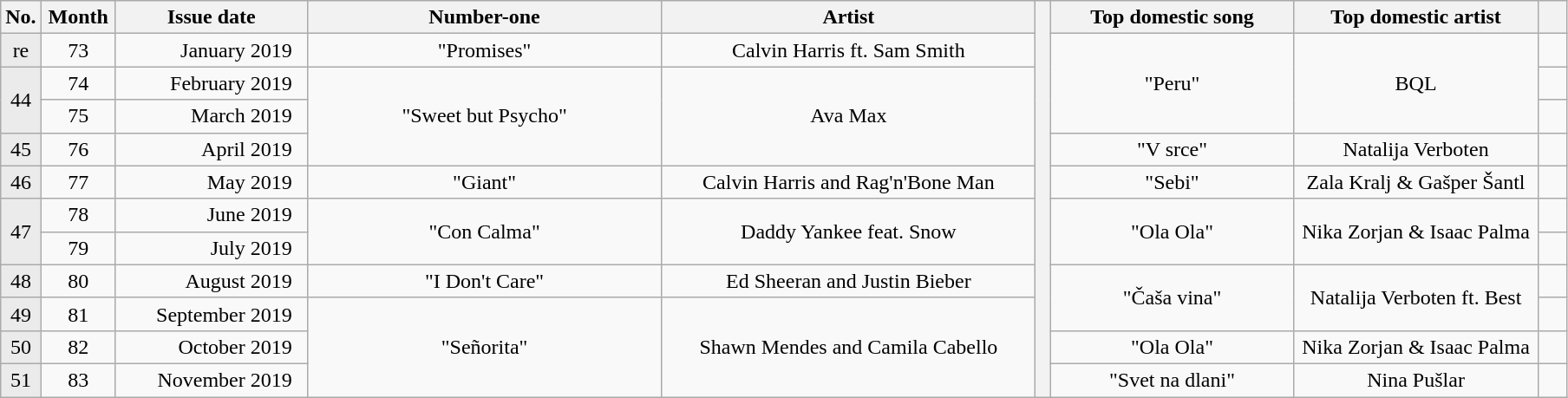<table class="wikitable plainrowheaders" border-collapse:collapse;" text-align:center;">
<tr>
<th width=20>No.</th>
<th width=50>Month</th>
<th width=140>Issue date</th>
<th width=265>Number-one</th>
<th width=280>Artist</th>
<th rowspan=13> </th>
<th width=180>Top domestic song</th>
<th width=180>Top domestic artist</th>
<th width=15></th>
</tr>
<tr align=center>
<td bgcolor=#EBEBEB align=center>re</td>
<td align=center>73</td>
<td align=right>January 2019  </td>
<td>"Promises"</td>
<td>Calvin Harris ft. Sam Smith</td>
<td rowspan=3>"Peru"</td>
<td rowspan=3>BQL</td>
<td></td>
</tr>
<tr align=center>
<td bgcolor=#EBEBEB align=center rowspan=2>44</td>
<td align=center>74</td>
<td align=right>February 2019  </td>
<td rowspan=3>"Sweet but Psycho"</td>
<td rowspan=3>Ava Max</td>
<td></td>
</tr>
<tr align=center>
<td align=center>75</td>
<td align=right>March 2019  </td>
<td></td>
</tr>
<tr align=center>
<td bgcolor=#EBEBEB align=center>45</td>
<td align=center>76</td>
<td align=right>April 2019  </td>
<td>"V srce"</td>
<td>Natalija Verboten</td>
<td></td>
</tr>
<tr align=center>
<td bgcolor=#EBEBEB align=center>46</td>
<td align=center>77</td>
<td align=right>May 2019  </td>
<td>"Giant"</td>
<td>Calvin Harris and Rag'n'Bone Man</td>
<td>"Sebi"</td>
<td>Zala Kralj & Gašper Šantl</td>
<td></td>
</tr>
<tr align=center>
<td bgcolor=#EBEBEB align=center rowspan=2>47</td>
<td align=center>78</td>
<td align=right>June 2019  </td>
<td rowspan=2>"Con Calma"</td>
<td rowspan=2>Daddy Yankee feat. Snow</td>
<td rowspan=2>"Ola Ola"</td>
<td rowspan=2>Nika Zorjan & Isaac Palma</td>
<td></td>
</tr>
<tr align=center>
<td align=center>79</td>
<td align=right>July 2019  </td>
<td></td>
</tr>
<tr align=center>
<td bgcolor=#EBEBEB align=center>48</td>
<td align=center>80</td>
<td align=right>August 2019  </td>
<td>"I Don't Care"</td>
<td>Ed Sheeran and Justin Bieber</td>
<td rowspan=2>"Čaša vina"</td>
<td rowspan=2>Natalija Verboten ft. Best</td>
<td></td>
</tr>
<tr align=center>
<td bgcolor=#EBEBEB align=center>49</td>
<td align=center>81</td>
<td align=right>September 2019  </td>
<td rowspan=3>"Señorita"</td>
<td rowspan=3>Shawn Mendes and Camila Cabello</td>
<td></td>
</tr>
<tr align=center>
<td bgcolor=#EBEBEB align=center>50</td>
<td align=center>82</td>
<td align=right>October 2019  </td>
<td>"Ola Ola"</td>
<td>Nika Zorjan & Isaac Palma</td>
<td></td>
</tr>
<tr align=center>
<td bgcolor=#EBEBEB align=center>51</td>
<td align=center>83</td>
<td align=right>November 2019  </td>
<td>"Svet na dlani"</td>
<td>Nina Pušlar</td>
<td></td>
</tr>
</table>
